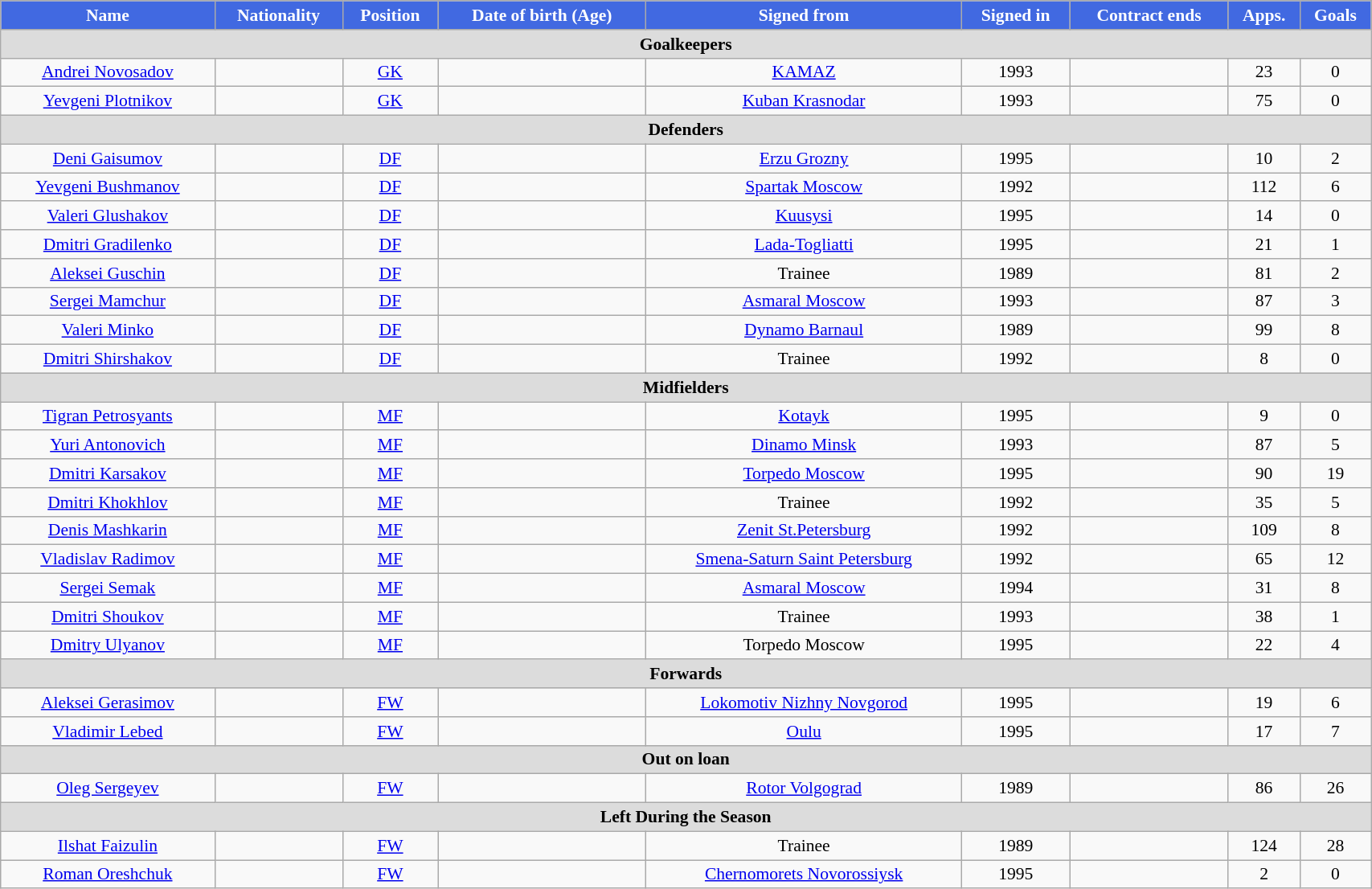<table class="wikitable"  style="text-align:center; font-size:90%; width:90%;">
<tr>
<th style="background:#4169E1; color:white; text-align:center;">Name</th>
<th style="background:#4169E1; color:white; text-align:center;">Nationality</th>
<th style="background:#4169E1; color:white; text-align:center;">Position</th>
<th style="background:#4169E1; color:white; text-align:center;">Date of birth (Age)</th>
<th style="background:#4169E1; color:white; text-align:center;">Signed from</th>
<th style="background:#4169E1; color:white; text-align:center;">Signed in</th>
<th style="background:#4169E1; color:white; text-align:center;">Contract ends</th>
<th style="background:#4169E1; color:white; text-align:center;">Apps.</th>
<th style="background:#4169E1; color:white; text-align:center;">Goals</th>
</tr>
<tr>
<th colspan="11"  style="background:#dcdcdc; text-align:center;">Goalkeepers</th>
</tr>
<tr>
<td><a href='#'>Andrei Novosadov</a></td>
<td></td>
<td><a href='#'>GK</a></td>
<td></td>
<td><a href='#'>KAMAZ</a></td>
<td>1993</td>
<td></td>
<td>23</td>
<td>0</td>
</tr>
<tr>
<td><a href='#'>Yevgeni Plotnikov</a></td>
<td></td>
<td><a href='#'>GK</a></td>
<td></td>
<td><a href='#'>Kuban Krasnodar</a></td>
<td>1993</td>
<td></td>
<td>75</td>
<td>0</td>
</tr>
<tr>
<th colspan="11"  style="background:#dcdcdc; text-align:center;">Defenders</th>
</tr>
<tr>
<td><a href='#'>Deni Gaisumov</a></td>
<td></td>
<td><a href='#'>DF</a></td>
<td></td>
<td><a href='#'>Erzu Grozny</a></td>
<td>1995</td>
<td></td>
<td>10</td>
<td>2</td>
</tr>
<tr>
<td><a href='#'>Yevgeni Bushmanov</a></td>
<td></td>
<td><a href='#'>DF</a></td>
<td></td>
<td><a href='#'>Spartak Moscow</a></td>
<td>1992</td>
<td></td>
<td>112</td>
<td>6</td>
</tr>
<tr>
<td><a href='#'>Valeri Glushakov</a></td>
<td></td>
<td><a href='#'>DF</a></td>
<td></td>
<td><a href='#'>Kuusysi</a></td>
<td>1995</td>
<td></td>
<td>14</td>
<td>0</td>
</tr>
<tr>
<td><a href='#'>Dmitri Gradilenko</a></td>
<td></td>
<td><a href='#'>DF</a></td>
<td></td>
<td><a href='#'>Lada-Togliatti</a></td>
<td>1995</td>
<td></td>
<td>21</td>
<td>1</td>
</tr>
<tr>
<td><a href='#'>Aleksei Guschin</a></td>
<td></td>
<td><a href='#'>DF</a></td>
<td></td>
<td>Trainee</td>
<td>1989</td>
<td></td>
<td>81</td>
<td>2</td>
</tr>
<tr>
<td><a href='#'>Sergei Mamchur</a></td>
<td></td>
<td><a href='#'>DF</a></td>
<td></td>
<td><a href='#'>Asmaral Moscow</a></td>
<td>1993</td>
<td></td>
<td>87</td>
<td>3</td>
</tr>
<tr>
<td><a href='#'>Valeri Minko</a></td>
<td></td>
<td><a href='#'>DF</a></td>
<td></td>
<td><a href='#'>Dynamo Barnaul</a></td>
<td>1989</td>
<td></td>
<td>99</td>
<td>8</td>
</tr>
<tr>
<td><a href='#'>Dmitri Shirshakov</a></td>
<td></td>
<td><a href='#'>DF</a></td>
<td></td>
<td>Trainee</td>
<td>1992</td>
<td></td>
<td>8</td>
<td>0</td>
</tr>
<tr>
<th colspan="11"  style="background:#dcdcdc; text-align:center;">Midfielders</th>
</tr>
<tr>
<td><a href='#'>Tigran Petrosyants</a></td>
<td></td>
<td><a href='#'>MF</a></td>
<td></td>
<td><a href='#'>Kotayk</a></td>
<td>1995</td>
<td></td>
<td>9</td>
<td>0</td>
</tr>
<tr>
<td><a href='#'>Yuri Antonovich</a></td>
<td></td>
<td><a href='#'>MF</a></td>
<td></td>
<td><a href='#'>Dinamo Minsk</a></td>
<td>1993</td>
<td></td>
<td>87</td>
<td>5</td>
</tr>
<tr>
<td><a href='#'>Dmitri Karsakov</a></td>
<td></td>
<td><a href='#'>MF</a></td>
<td></td>
<td><a href='#'>Torpedo Moscow</a></td>
<td>1995</td>
<td></td>
<td>90</td>
<td>19</td>
</tr>
<tr>
<td><a href='#'>Dmitri Khokhlov</a></td>
<td></td>
<td><a href='#'>MF</a></td>
<td></td>
<td>Trainee</td>
<td>1992</td>
<td></td>
<td>35</td>
<td>5</td>
</tr>
<tr>
<td><a href='#'>Denis Mashkarin</a></td>
<td></td>
<td><a href='#'>MF</a></td>
<td></td>
<td><a href='#'>Zenit St.Petersburg</a></td>
<td>1992</td>
<td></td>
<td>109</td>
<td>8</td>
</tr>
<tr>
<td><a href='#'>Vladislav Radimov</a></td>
<td></td>
<td><a href='#'>MF</a></td>
<td></td>
<td><a href='#'>Smena-Saturn Saint Petersburg</a></td>
<td>1992</td>
<td></td>
<td>65</td>
<td>12</td>
</tr>
<tr>
<td><a href='#'>Sergei Semak</a></td>
<td></td>
<td><a href='#'>MF</a></td>
<td></td>
<td><a href='#'>Asmaral Moscow</a></td>
<td>1994</td>
<td></td>
<td>31</td>
<td>8</td>
</tr>
<tr>
<td><a href='#'>Dmitri Shoukov</a></td>
<td></td>
<td><a href='#'>MF</a></td>
<td></td>
<td>Trainee</td>
<td>1993</td>
<td></td>
<td>38</td>
<td>1</td>
</tr>
<tr>
<td><a href='#'>Dmitry Ulyanov</a></td>
<td></td>
<td><a href='#'>MF</a></td>
<td></td>
<td FC Torpedo Moscow>Torpedo Moscow</td>
<td>1995</td>
<td></td>
<td>22</td>
<td>4</td>
</tr>
<tr>
<th colspan="11"  style="background:#dcdcdc; text-align:center;">Forwards</th>
</tr>
<tr>
<td><a href='#'>Aleksei Gerasimov</a></td>
<td></td>
<td><a href='#'>FW</a></td>
<td></td>
<td><a href='#'>Lokomotiv Nizhny Novgorod</a></td>
<td>1995</td>
<td></td>
<td>19</td>
<td>6</td>
</tr>
<tr>
<td><a href='#'>Vladimir Lebed</a></td>
<td></td>
<td><a href='#'>FW</a></td>
<td></td>
<td><a href='#'>Oulu</a></td>
<td>1995</td>
<td></td>
<td>17</td>
<td>7</td>
</tr>
<tr>
<th colspan="11"  style="background:#dcdcdc; text-align:center;">Out on loan</th>
</tr>
<tr>
<td><a href='#'>Oleg Sergeyev</a></td>
<td></td>
<td><a href='#'>FW</a></td>
<td></td>
<td><a href='#'>Rotor Volgograd</a></td>
<td>1989</td>
<td></td>
<td>86</td>
<td>26</td>
</tr>
<tr>
<th colspan="11"  style="background:#dcdcdc; text-align:center;">Left During the Season</th>
</tr>
<tr>
<td><a href='#'>Ilshat Faizulin</a></td>
<td></td>
<td><a href='#'>FW</a></td>
<td></td>
<td>Trainee</td>
<td>1989</td>
<td></td>
<td>124</td>
<td>28</td>
</tr>
<tr>
<td><a href='#'>Roman Oreshchuk</a></td>
<td></td>
<td><a href='#'>FW</a></td>
<td></td>
<td><a href='#'>Chernomorets Novorossiysk</a></td>
<td>1995</td>
<td></td>
<td>2</td>
<td>0</td>
</tr>
</table>
